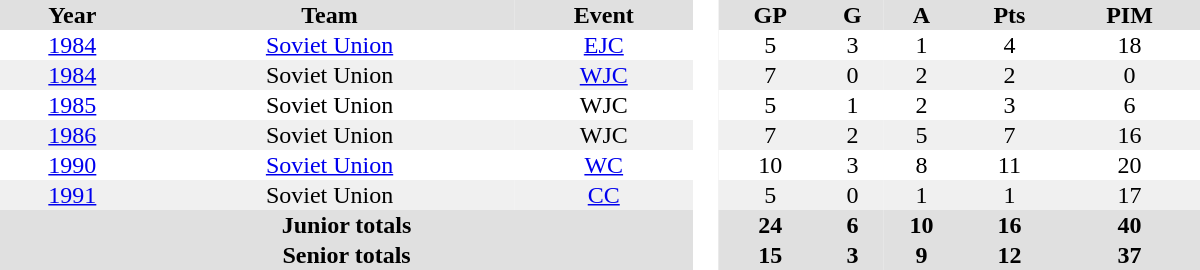<table border="0" cellpadding="1" cellspacing="0" style="text-align:center; width:50em">
<tr ALIGN="center" bgcolor="#e0e0e0">
<th>Year</th>
<th>Team</th>
<th>Event</th>
<th ALIGN="center" rowspan="99" bgcolor="#ffffff"> </th>
<th>GP</th>
<th>G</th>
<th>A</th>
<th>Pts</th>
<th>PIM</th>
</tr>
<tr>
<td><a href='#'>1984</a></td>
<td><a href='#'>Soviet Union</a></td>
<td><a href='#'>EJC</a></td>
<td>5</td>
<td>3</td>
<td>1</td>
<td>4</td>
<td>18</td>
</tr>
<tr bgcolor="#f0f0f0">
<td><a href='#'>1984</a></td>
<td>Soviet Union</td>
<td><a href='#'>WJC</a></td>
<td>7</td>
<td>0</td>
<td>2</td>
<td>2</td>
<td>0</td>
</tr>
<tr>
<td><a href='#'>1985</a></td>
<td>Soviet Union</td>
<td>WJC</td>
<td>5</td>
<td>1</td>
<td>2</td>
<td>3</td>
<td>6</td>
</tr>
<tr bgcolor="#f0f0f0">
<td><a href='#'>1986</a></td>
<td>Soviet Union</td>
<td>WJC</td>
<td>7</td>
<td>2</td>
<td>5</td>
<td>7</td>
<td>16</td>
</tr>
<tr>
<td><a href='#'>1990</a></td>
<td><a href='#'>Soviet Union</a></td>
<td><a href='#'>WC</a></td>
<td>10</td>
<td>3</td>
<td>8</td>
<td>11</td>
<td>20</td>
</tr>
<tr bgcolor="#f0f0f0">
<td><a href='#'>1991</a></td>
<td>Soviet Union</td>
<td><a href='#'>CC</a></td>
<td>5</td>
<td>0</td>
<td>1</td>
<td>1</td>
<td>17</td>
</tr>
<tr bgcolor="#e0e0e0">
<th colspan=3>Junior totals</th>
<th>24</th>
<th>6</th>
<th>10</th>
<th>16</th>
<th>40</th>
</tr>
<tr bgcolor="#e0e0e0">
<th colspan=3>Senior totals</th>
<th>15</th>
<th>3</th>
<th>9</th>
<th>12</th>
<th>37</th>
</tr>
</table>
